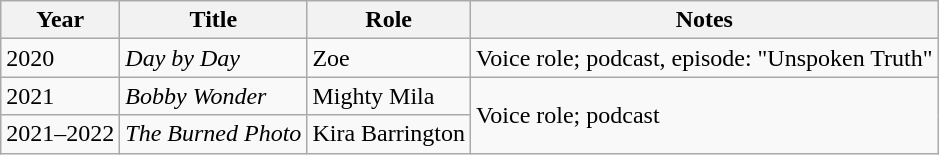<table class="wikitable sortable">
<tr>
<th>Year</th>
<th>Title</th>
<th>Role</th>
<th class="unsortable">Notes</th>
</tr>
<tr>
<td>2020</td>
<td><em>Day by Day</em></td>
<td>Zoe</td>
<td>Voice role; podcast, episode: "Unspoken Truth"</td>
</tr>
<tr>
<td>2021</td>
<td><em>Bobby Wonder</em></td>
<td>Mighty Mila</td>
<td rowspan="2">Voice role; podcast</td>
</tr>
<tr>
<td>2021–2022</td>
<td><em>The Burned Photo</em></td>
<td>Kira Barrington</td>
</tr>
</table>
